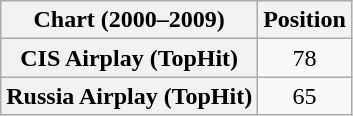<table class="wikitable plainrowheaders" style="text-align:center">
<tr>
<th scope="col">Chart (2000–2009)</th>
<th scope="col">Position</th>
</tr>
<tr>
<th scope="row">CIS Airplay (TopHit)</th>
<td>78</td>
</tr>
<tr>
<th scope="row">Russia Airplay (TopHit)<br><em></em></th>
<td>65</td>
</tr>
</table>
